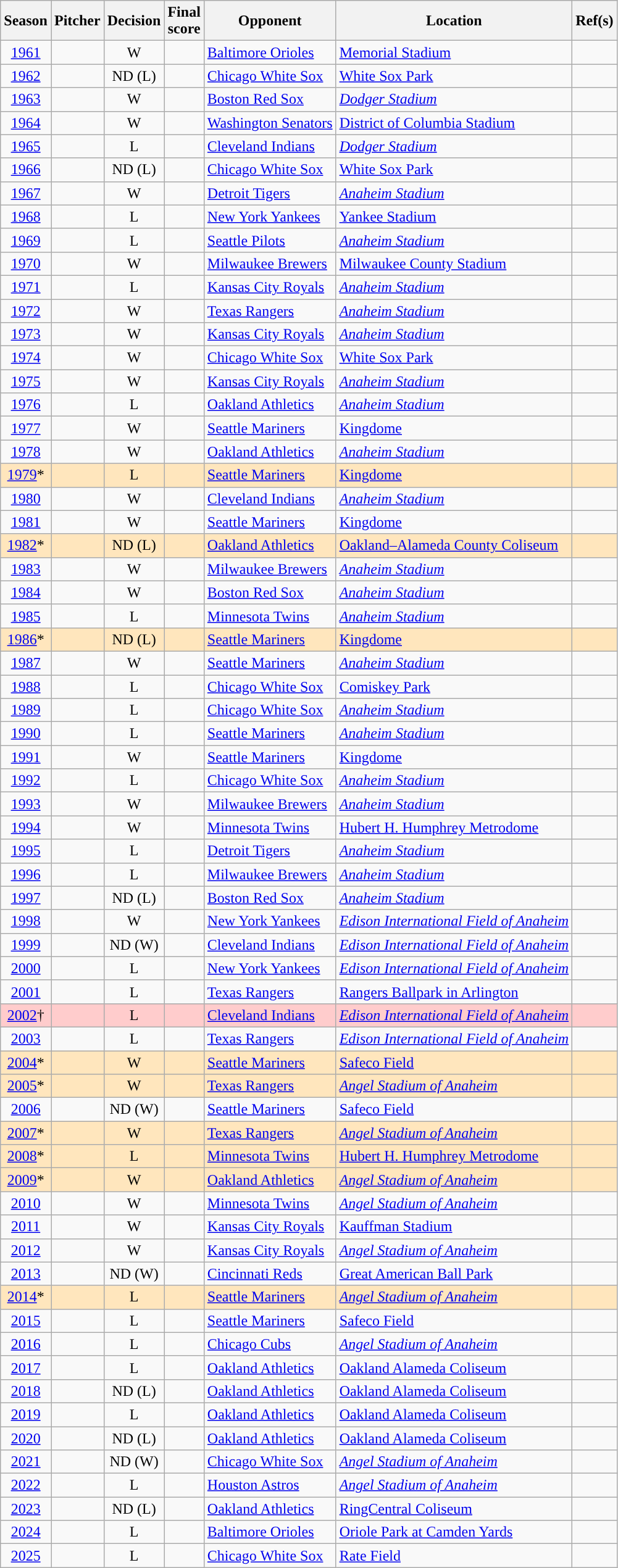<table class="wikitable sortable plainrowheaders">
<tr>
<th scope="col">Season</th>
<th scope="col">Pitcher</th>
<th scope="col">Decision</th>
<th scope="col">Final<br>score</th>
<th scope="col">Opponent</th>
<th scope="col">Location</th>
<th class="unsortable">Ref(s)</th>
</tr>
<tr>
<td align="center"><a href='#'>1961</a></td>
<td></td>
<td align="center">W</td>
<td align="center"></td>
<td><a href='#'>Baltimore Orioles</a></td>
<td><a href='#'>Memorial Stadium</a></td>
<td align="center"></td>
</tr>
<tr>
<td align="center"><a href='#'>1962</a></td>
<td> </td>
<td align="center">ND (L)</td>
<td align="center"></td>
<td><a href='#'>Chicago White Sox</a></td>
<td><a href='#'>White Sox Park</a></td>
<td align="center"></td>
</tr>
<tr>
<td align="center"><a href='#'>1963</a></td>
<td></td>
<td align="center">W</td>
<td align="center"></td>
<td><a href='#'>Boston Red Sox</a></td>
<td><em><a href='#'>Dodger Stadium</a></em></td>
<td align="center"></td>
</tr>
<tr>
<td align="center"><a href='#'>1964</a></td>
<td> </td>
<td align="center">W</td>
<td align="center"></td>
<td><a href='#'>Washington Senators</a></td>
<td><a href='#'>District of Columbia Stadium</a></td>
<td align="center"></td>
</tr>
<tr>
<td align="center"><a href='#'>1965</a></td>
<td></td>
<td align="center">L</td>
<td align="center"></td>
<td><a href='#'>Cleveland Indians</a></td>
<td><em><a href='#'>Dodger Stadium</a></em></td>
<td align="center"></td>
</tr>
<tr>
<td align="center"><a href='#'>1966</a></td>
<td></td>
<td align="center">ND (L)</td>
<td align="center"></td>
<td><a href='#'>Chicago White Sox</a></td>
<td><a href='#'>White Sox Park</a></td>
<td align="center"></td>
</tr>
<tr>
<td align="center"><a href='#'>1967</a></td>
<td></td>
<td align="center">W</td>
<td align="center"></td>
<td><a href='#'>Detroit Tigers</a></td>
<td><em><a href='#'>Anaheim Stadium</a></em></td>
<td align="center"></td>
</tr>
<tr>
<td align="center"><a href='#'>1968</a></td>
<td> </td>
<td align="center">L</td>
<td align="center"></td>
<td><a href='#'>New York Yankees</a></td>
<td><a href='#'>Yankee Stadium</a></td>
<td align="center"></td>
</tr>
<tr>
<td align="center"><a href='#'>1969</a></td>
<td></td>
<td align="center">L</td>
<td align="center"></td>
<td><a href='#'>Seattle Pilots</a></td>
<td><em><a href='#'>Anaheim Stadium</a></em></td>
<td align="center"></td>
</tr>
<tr>
<td align="center"><a href='#'>1970</a></td>
<td></td>
<td align="center">W</td>
<td align="center"></td>
<td><a href='#'>Milwaukee Brewers</a></td>
<td><a href='#'>Milwaukee County Stadium</a></td>
<td align="center"></td>
</tr>
<tr>
<td align="center"><a href='#'>1971</a></td>
<td></td>
<td align="center">L</td>
<td align="center"></td>
<td><a href='#'>Kansas City Royals</a></td>
<td><em><a href='#'>Anaheim Stadium</a></em></td>
<td align="center"></td>
</tr>
<tr>
<td align="center"><a href='#'>1972</a></td>
<td> </td>
<td align="center">W</td>
<td align="center"></td>
<td><a href='#'>Texas Rangers</a></td>
<td><em><a href='#'>Anaheim Stadium</a></em></td>
<td align="center"></td>
</tr>
<tr>
<td align="center"><a href='#'>1973</a></td>
<td></td>
<td align="center">W</td>
<td align="center"></td>
<td><a href='#'>Kansas City Royals</a></td>
<td><em><a href='#'>Anaheim Stadium</a></em></td>
<td align="center"></td>
</tr>
<tr>
<td align="center"><a href='#'>1974</a></td>
<td> </td>
<td align="center">W</td>
<td align="center"></td>
<td><a href='#'>Chicago White Sox</a></td>
<td><a href='#'>White Sox Park</a></td>
<td align="center"></td>
</tr>
<tr>
<td align="center"><a href='#'>1975</a></td>
<td> </td>
<td align="center">W</td>
<td align="center"></td>
<td><a href='#'>Kansas City Royals</a></td>
<td><em><a href='#'>Anaheim Stadium</a></em></td>
<td align="center"></td>
</tr>
<tr>
<td align="center"><a href='#'>1976</a></td>
<td></td>
<td align="center">L</td>
<td align="center"></td>
<td><a href='#'>Oakland Athletics</a></td>
<td><em><a href='#'>Anaheim Stadium</a></em></td>
<td align="center"></td>
</tr>
<tr>
<td align="center"><a href='#'>1977</a></td>
<td> </td>
<td align="center">W</td>
<td align="center"></td>
<td><a href='#'>Seattle Mariners</a></td>
<td><a href='#'>Kingdome</a></td>
<td align="center"></td>
</tr>
<tr>
<td align="center"><a href='#'>1978</a></td>
<td> </td>
<td align="center">W</td>
<td align="center"></td>
<td><a href='#'>Oakland Athletics</a></td>
<td><em><a href='#'>Anaheim Stadium</a></em></td>
<td align="center"></td>
</tr>
<tr>
<td style="background-color: #FFE6BD" align="center"><a href='#'>1979</a>*</td>
<td style="background-color: #FFE6BD"> </td>
<td style="background-color: #FFE6BD" align="center">L</td>
<td style="background-color: #FFE6BD" align="center"></td>
<td style="background-color: #FFE6BD"><a href='#'>Seattle Mariners</a></td>
<td style="background-color: #FFE6BD"><a href='#'>Kingdome</a></td>
<td style="background-color: #FFE6BD" align="center"></td>
</tr>
<tr>
<td align="center"><a href='#'>1980</a></td>
<td></td>
<td align="center">W</td>
<td align="center"></td>
<td><a href='#'>Cleveland Indians</a></td>
<td><em><a href='#'>Anaheim Stadium</a></em></td>
<td align="center"></td>
</tr>
<tr>
<td align="center"><a href='#'>1981</a></td>
<td></td>
<td align="center">W</td>
<td align="center"></td>
<td><a href='#'>Seattle Mariners</a></td>
<td><a href='#'>Kingdome</a></td>
<td align="center"></td>
</tr>
<tr>
<td style="background-color: #FFE6BD" align="center"><a href='#'>1982</a>*</td>
<td style="background-color: #FFE6BD"></td>
<td style="background-color: #FFE6BD" align="center">ND (L)</td>
<td style="background-color: #FFE6BD" align="center"></td>
<td style="background-color: #FFE6BD"><a href='#'>Oakland Athletics</a></td>
<td style="background-color: #FFE6BD"><a href='#'>Oakland–Alameda County Coliseum</a></td>
<td style="background-color: #FFE6BD" align="center"></td>
</tr>
<tr>
<td align="center"><a href='#'>1983</a></td>
<td></td>
<td align="center">W</td>
<td align="center"></td>
<td><a href='#'>Milwaukee Brewers</a></td>
<td><em><a href='#'>Anaheim Stadium</a></em></td>
<td align="center"></td>
</tr>
<tr>
<td align="center"><a href='#'>1984</a></td>
<td> </td>
<td align="center">W</td>
<td align="center"></td>
<td><a href='#'>Boston Red Sox</a></td>
<td><em><a href='#'>Anaheim Stadium</a></em></td>
<td align="center"></td>
</tr>
<tr>
<td align="center"><a href='#'>1985</a></td>
<td></td>
<td align="center">L</td>
<td align="center"></td>
<td><a href='#'>Minnesota Twins</a></td>
<td><em><a href='#'>Anaheim Stadium</a></em></td>
<td align="center"></td>
</tr>
<tr>
<td style="background-color: #FFE6BD" align="center"><a href='#'>1986</a>*</td>
<td style="background-color: #FFE6BD"> </td>
<td style="background-color: #FFE6BD" align="center">ND (L)</td>
<td style="background-color: #FFE6BD" align="center"></td>
<td style="background-color: #FFE6BD"><a href='#'>Seattle Mariners</a></td>
<td style="background-color: #FFE6BD"><a href='#'>Kingdome</a></td>
<td style="background-color: #FFE6BD" align="center"></td>
</tr>
<tr>
<td align="center"><a href='#'>1987</a></td>
<td> </td>
<td align="center">W</td>
<td align="center"></td>
<td><a href='#'>Seattle Mariners</a></td>
<td><em><a href='#'>Anaheim Stadium</a></em></td>
<td align="center"></td>
</tr>
<tr>
<td align="center"><a href='#'>1988</a></td>
<td> </td>
<td align="center">L</td>
<td align="center"></td>
<td><a href='#'>Chicago White Sox</a></td>
<td><a href='#'>Comiskey Park</a></td>
<td align="center"></td>
</tr>
<tr>
<td align="center"><a href='#'>1989</a></td>
<td> </td>
<td align="center">L</td>
<td align="center"></td>
<td><a href='#'>Chicago White Sox</a></td>
<td><em><a href='#'>Anaheim Stadium</a></em></td>
<td align="center"></td>
</tr>
<tr>
<td align="center"><a href='#'>1990</a></td>
<td></td>
<td align="center">L</td>
<td align="center"></td>
<td><a href='#'>Seattle Mariners</a></td>
<td><em><a href='#'>Anaheim Stadium</a></em></td>
<td align="center"></td>
</tr>
<tr>
<td align="center"><a href='#'>1991</a></td>
<td></td>
<td align="center">W</td>
<td align="center"></td>
<td><a href='#'>Seattle Mariners</a></td>
<td><a href='#'>Kingdome</a></td>
<td align="center"></td>
</tr>
<tr>
<td align="center"><a href='#'>1992</a></td>
<td></td>
<td align="center">L</td>
<td align="center"></td>
<td><a href='#'>Chicago White Sox</a></td>
<td><em><a href='#'>Anaheim Stadium</a></em></td>
<td align="center"></td>
</tr>
<tr>
<td align="center"><a href='#'>1993</a></td>
<td> </td>
<td align="center">W</td>
<td align="center"></td>
<td><a href='#'>Milwaukee Brewers</a></td>
<td><em><a href='#'>Anaheim Stadium</a></em></td>
<td align="center"></td>
</tr>
<tr>
<td align="center"><a href='#'>1994</a></td>
<td> </td>
<td align="center">W</td>
<td align="center"></td>
<td><a href='#'>Minnesota Twins</a></td>
<td><a href='#'>Hubert H. Humphrey Metrodome</a></td>
<td align="center"></td>
</tr>
<tr>
<td align="center"><a href='#'>1995</a></td>
<td> </td>
<td align="center">L</td>
<td align="center"></td>
<td><a href='#'>Detroit Tigers</a></td>
<td><em><a href='#'>Anaheim Stadium</a></em></td>
<td align="center"></td>
</tr>
<tr>
<td align="center"><a href='#'>1996</a></td>
<td> </td>
<td align="center">L</td>
<td align="center"></td>
<td><a href='#'>Milwaukee Brewers</a></td>
<td><em><a href='#'>Anaheim Stadium</a></em></td>
<td align="center"></td>
</tr>
<tr>
<td align="center"><a href='#'>1997</a></td>
<td> </td>
<td align="center">ND (L)</td>
<td align="center"></td>
<td><a href='#'>Boston Red Sox</a></td>
<td><em><a href='#'>Anaheim Stadium</a></em></td>
<td align="center"></td>
</tr>
<tr>
<td align="center"><a href='#'>1998</a></td>
<td> </td>
<td align="center">W</td>
<td align="center"></td>
<td><a href='#'>New York Yankees</a></td>
<td><em><a href='#'>Edison International Field of Anaheim</a></em></td>
<td align="center"></td>
</tr>
<tr>
<td align="center"><a href='#'>1999</a></td>
<td></td>
<td align="center">ND (W)</td>
<td align="center"></td>
<td><a href='#'>Cleveland Indians</a></td>
<td><em><a href='#'>Edison International Field of Anaheim</a></em></td>
<td align="center"></td>
</tr>
<tr>
<td align="center"><a href='#'>2000</a></td>
<td></td>
<td align="center">L</td>
<td align="center"></td>
<td><a href='#'>New York Yankees</a></td>
<td><em><a href='#'>Edison International Field of Anaheim</a></em></td>
<td align="center"></td>
</tr>
<tr>
<td align="center"><a href='#'>2001</a></td>
<td></td>
<td align="center">L</td>
<td align="center"></td>
<td><a href='#'>Texas Rangers</a></td>
<td><a href='#'>Rangers Ballpark in Arlington</a></td>
<td align="center"></td>
</tr>
<tr>
<td style="background-color: #FFCCCC" align="center"><a href='#'>2002</a>†</td>
<td style="background-color: #FFCCCC"></td>
<td style="background-color: #FFCCCC" align="center">L</td>
<td style="background-color: #FFCCCC" align="center"></td>
<td style="background-color: #FFCCCC"><a href='#'>Cleveland Indians</a></td>
<td style="background-color: #FFCCCC"><em><a href='#'>Edison International Field of Anaheim</a></em></td>
<td style="background-color: #FFCCCC" align="center"></td>
</tr>
<tr>
<td align="center"><a href='#'>2003</a></td>
<td></td>
<td align="center">L</td>
<td align="center"></td>
<td><a href='#'>Texas Rangers</a></td>
<td><em><a href='#'>Edison International Field of Anaheim</a></em></td>
<td align="center"></td>
</tr>
<tr>
<td style="background-color: #FFE6BD" align="center"><a href='#'>2004</a>*</td>
<td style="background-color: #FFE6BD"></td>
<td style="background-color: #FFE6BD" align="center">W</td>
<td style="background-color: #FFE6BD" align="center"></td>
<td style="background-color: #FFE6BD"><a href='#'>Seattle Mariners</a></td>
<td style="background-color: #FFE6BD"><a href='#'>Safeco Field</a></td>
<td style="background-color: #FFE6BD" align="center"></td>
</tr>
<tr>
<td style="background-color: #FFE6BD" align="center"><a href='#'>2005</a>*</td>
<td style="background-color: #FFE6BD"> </td>
<td style="background-color: #FFE6BD" align="center">W</td>
<td style="background-color: #FFE6BD" align="center"></td>
<td style="background-color: #FFE6BD"><a href='#'>Texas Rangers</a></td>
<td style="background-color: #FFE6BD"><em><a href='#'>Angel Stadium of Anaheim</a></em></td>
<td style="background-color: #FFE6BD" align="center"></td>
</tr>
<tr>
<td align="center"><a href='#'>2006</a></td>
<td> </td>
<td align="center">ND (W)</td>
<td align="center"></td>
<td><a href='#'>Seattle Mariners</a></td>
<td><a href='#'>Safeco Field</a></td>
<td align="center"></td>
</tr>
<tr>
<td style="background-color: #FFE6BD" align="center"><a href='#'>2007</a>*</td>
<td style="background-color: #FFE6BD"> </td>
<td style="background-color: #FFE6BD" align="center">W</td>
<td style="background-color: #FFE6BD" align="center"></td>
<td style="background-color: #FFE6BD"><a href='#'>Texas Rangers</a></td>
<td style="background-color: #FFE6BD"><em><a href='#'>Angel Stadium of Anaheim</a></em></td>
<td style="background-color: #FFE6BD" align="center"></td>
</tr>
<tr>
<td style="background-color: #FFE6BD" align="center"><a href='#'>2008</a>*</td>
<td style="background-color: #FFE6BD"></td>
<td style="background-color: #FFE6BD" align="center">L</td>
<td style="background-color: #FFE6BD" align="center"></td>
<td style="background-color: #FFE6BD"><a href='#'>Minnesota Twins</a></td>
<td style="background-color: #FFE6BD"><a href='#'>Hubert H. Humphrey Metrodome</a></td>
<td style="background-color: #FFE6BD" align="center"></td>
</tr>
<tr>
<td style="background-color: #FFE6BD" align="center"><a href='#'>2009</a>*</td>
<td style="background-color: #FFE6BD"></td>
<td style="background-color: #FFE6BD" align="center">W</td>
<td style="background-color: #FFE6BD" align="center"></td>
<td style="background-color: #FFE6BD"><a href='#'>Oakland Athletics</a></td>
<td style="background-color: #FFE6BD"><em><a href='#'>Angel Stadium of Anaheim</a></em></td>
<td style="background-color: #FFE6BD" align="center"></td>
</tr>
<tr>
<td align="center"><a href='#'>2010</a></td>
<td> </td>
<td align="center">W</td>
<td align="center"></td>
<td><a href='#'>Minnesota Twins</a></td>
<td><em><a href='#'>Angel Stadium of Anaheim</a></em></td>
<td align="center"></td>
</tr>
<tr>
<td align="center"><a href='#'>2011</a></td>
<td> </td>
<td align="center">W</td>
<td align="center"></td>
<td><a href='#'>Kansas City Royals</a></td>
<td><a href='#'>Kauffman Stadium</a></td>
<td align="center"></td>
</tr>
<tr>
<td align="center"><a href='#'>2012</a></td>
<td> </td>
<td align="center">W</td>
<td align="center"></td>
<td><a href='#'>Kansas City Royals</a></td>
<td><em><a href='#'>Angel Stadium of Anaheim</a></em></td>
<td align="center"></td>
</tr>
<tr>
<td align="center"><a href='#'>2013</a></td>
<td> </td>
<td align="center">ND (W)</td>
<td align="center"></td>
<td><a href='#'>Cincinnati Reds</a></td>
<td><a href='#'>Great American Ball Park</a></td>
<td align="center"></td>
</tr>
<tr>
<td style="background-color: #FFE6BD" align="center"><a href='#'>2014</a>*</td>
<td style="background-color: #FFE6BD"> </td>
<td style="background-color: #FFE6BD" align="center">L</td>
<td style="background-color: #FFE6BD" align="center"></td>
<td style="background-color: #FFE6BD"><a href='#'>Seattle Mariners</a></td>
<td style="background-color: #FFE6BD"><em><a href='#'>Angel Stadium of Anaheim</a></em></td>
<td style="background-color: #FFE6BD" align="center"></td>
</tr>
<tr>
<td align="center"><a href='#'>2015</a></td>
<td> </td>
<td align="center">L</td>
<td align="center"></td>
<td><a href='#'>Seattle Mariners</a></td>
<td><a href='#'>Safeco Field</a></td>
<td align="center"></td>
</tr>
<tr>
<td align="center"><a href='#'>2016</a></td>
<td></td>
<td align="center">L</td>
<td align="center"></td>
<td><a href='#'>Chicago Cubs</a></td>
<td><em><a href='#'>Angel Stadium of Anaheim</a></em></td>
<td align="center"></td>
</tr>
<tr>
<td align="center"><a href='#'>2017</a></td>
<td></td>
<td align="center">L</td>
<td align="center"></td>
<td><a href='#'>Oakland Athletics</a></td>
<td><a href='#'>Oakland Alameda Coliseum</a></td>
<td align="center"></td>
</tr>
<tr>
<td align="center"><a href='#'>2018</a></td>
<td> </td>
<td align="center">ND (L)</td>
<td align="center"></td>
<td><a href='#'>Oakland Athletics</a></td>
<td><a href='#'>Oakland Alameda Coliseum</a></td>
<td align="center"></td>
</tr>
<tr>
<td align="center"><a href='#'>2019</a></td>
<td></td>
<td align="center">L</td>
<td align="center"></td>
<td><a href='#'>Oakland Athletics</a></td>
<td><a href='#'>Oakland Alameda Coliseum</a></td>
<td align="center"></td>
</tr>
<tr>
<td align="center"><a href='#'>2020</a></td>
<td></td>
<td align="center">ND (L)</td>
<td align="center"></td>
<td><a href='#'>Oakland Athletics</a></td>
<td><a href='#'>Oakland Alameda Coliseum</a></td>
<td align="center"></td>
</tr>
<tr>
<td align="center"><a href='#'>2021</a></td>
<td></td>
<td align="center">ND (W)</td>
<td align="center"></td>
<td><a href='#'>Chicago White Sox</a></td>
<td><em><a href='#'>Angel Stadium of Anaheim</a></em></td>
<td align="center"></td>
</tr>
<tr>
<td align="center"><a href='#'>2022</a></td>
<td></td>
<td align="center">L</td>
<td align="center"></td>
<td><a href='#'>Houston Astros</a></td>
<td><em><a href='#'>Angel Stadium of Anaheim</a></em></td>
<td align="center"></td>
</tr>
<tr>
<td align="center"><a href='#'>2023</a></td>
<td> </td>
<td align="center">ND (L)</td>
<td align="center"></td>
<td><a href='#'>Oakland Athletics</a></td>
<td><a href='#'>RingCentral Coliseum</a></td>
<td align="center"></td>
</tr>
<tr>
<td align="center"><a href='#'>2024</a></td>
<td></td>
<td align="center">L</td>
<td align="center"></td>
<td><a href='#'>Baltimore Orioles</a></td>
<td><a href='#'>Oriole Park at Camden Yards</a></td>
<td align="center"></td>
</tr>
<tr>
<td align="center"><a href='#'>2025</a></td>
<td></td>
<td align="center">L</td>
<td align="center"></td>
<td><a href='#'>Chicago White Sox</a></td>
<td><a href='#'>Rate Field</a></td>
<td align="center"></td>
</tr>
</table>
